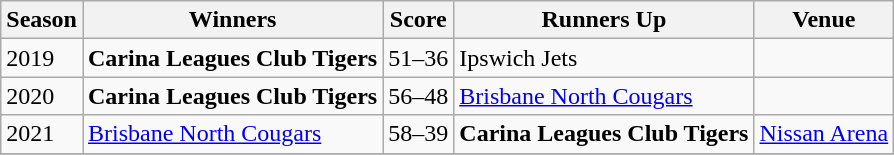<table class="wikitable collapsible">
<tr>
<th>Season</th>
<th>Winners</th>
<th>Score</th>
<th>Runners Up</th>
<th>Venue</th>
</tr>
<tr>
<td>2019</td>
<td><strong>Carina Leagues Club Tigers</strong></td>
<td>51–36</td>
<td>Ipswich Jets</td>
<td></td>
</tr>
<tr>
<td>2020</td>
<td><strong>Carina Leagues Club Tigers</strong></td>
<td>56–48</td>
<td><a href='#'>Brisbane North Cougars</a></td>
<td></td>
</tr>
<tr>
<td>2021</td>
<td><a href='#'>Brisbane North Cougars</a></td>
<td>58–39</td>
<td><strong>Carina Leagues Club Tigers</strong></td>
<td><a href='#'>Nissan Arena</a></td>
</tr>
<tr>
</tr>
</table>
